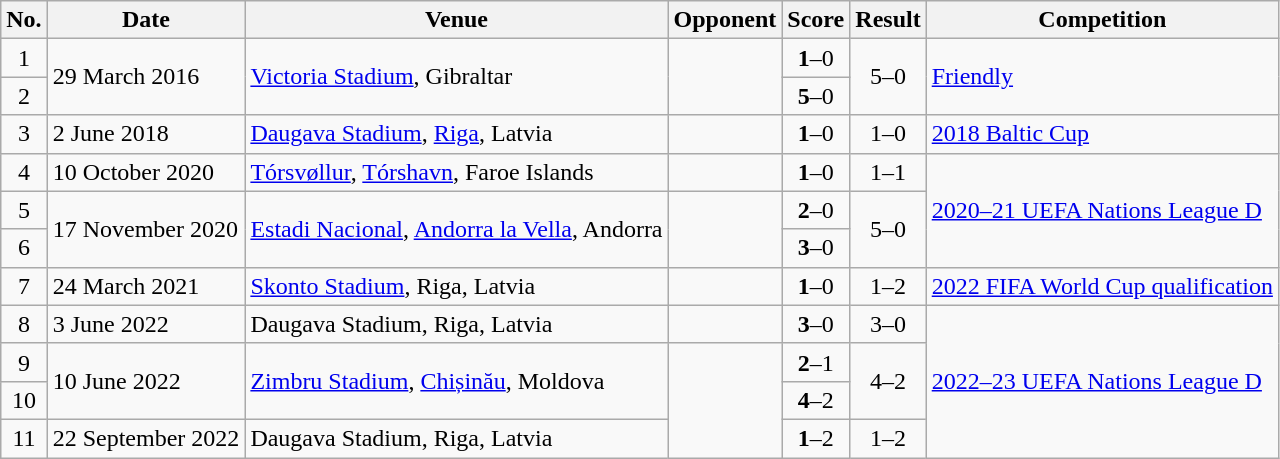<table class="wikitable sortable">
<tr>
<th scope="col">No.</th>
<th scope="col">Date</th>
<th scope="col">Venue</th>
<th scope="col">Opponent</th>
<th scope="col">Score</th>
<th scope="col">Result</th>
<th scope="col">Competition</th>
</tr>
<tr>
<td align="center">1</td>
<td rowspan="2">29 March 2016</td>
<td rowspan="2"><a href='#'>Victoria Stadium</a>, Gibraltar</td>
<td rowspan="2"></td>
<td align="center"><strong>1</strong>–0</td>
<td rowspan="2" style="text-align:center">5–0</td>
<td rowspan="2"><a href='#'>Friendly</a></td>
</tr>
<tr>
<td align="center">2</td>
<td align="center"><strong>5</strong>–0</td>
</tr>
<tr>
<td align="center">3</td>
<td>2 June 2018</td>
<td><a href='#'>Daugava Stadium</a>, <a href='#'>Riga</a>, Latvia</td>
<td></td>
<td align="center"><strong>1</strong>–0</td>
<td align="center">1–0</td>
<td><a href='#'>2018 Baltic Cup</a></td>
</tr>
<tr>
<td align="center">4</td>
<td>10 October 2020</td>
<td><a href='#'>Tórsvøllur</a>, <a href='#'>Tórshavn</a>, Faroe Islands</td>
<td></td>
<td align="center"><strong>1</strong>–0</td>
<td align="center">1–1</td>
<td rowspan="3"><a href='#'>2020–21 UEFA Nations League D</a></td>
</tr>
<tr>
<td align="center">5</td>
<td rowspan="2">17 November 2020</td>
<td rowspan="2"><a href='#'>Estadi Nacional</a>, <a href='#'>Andorra la Vella</a>, Andorra</td>
<td rowspan="2"></td>
<td align="center"><strong>2</strong>–0</td>
<td rowspan="2" style="text-align:center">5–0</td>
</tr>
<tr>
<td align="center">6</td>
<td align="center"><strong>3</strong>–0</td>
</tr>
<tr>
<td align="center">7</td>
<td>24 March 2021</td>
<td><a href='#'>Skonto Stadium</a>, Riga, Latvia</td>
<td></td>
<td align="center"><strong>1</strong>–0</td>
<td align="center">1–2</td>
<td><a href='#'>2022 FIFA World Cup qualification</a></td>
</tr>
<tr>
<td align="center">8</td>
<td>3 June 2022</td>
<td>Daugava Stadium, Riga, Latvia</td>
<td></td>
<td align="center"><strong>3</strong>–0</td>
<td align="center">3–0</td>
<td rowspan="4"><a href='#'>2022–23 UEFA Nations League D</a></td>
</tr>
<tr>
<td align="center">9</td>
<td rowspan="2">10 June 2022</td>
<td rowspan="2"><a href='#'>Zimbru Stadium</a>, <a href='#'>Chișinău</a>, Moldova</td>
<td rowspan="3"></td>
<td align="center"><strong>2</strong>–1</td>
<td rowspan="2" align="center">4–2</td>
</tr>
<tr>
<td align="center">10</td>
<td align="center"><strong>4</strong>–2</td>
</tr>
<tr>
<td align="center">11</td>
<td>22 September 2022</td>
<td>Daugava Stadium, Riga, Latvia</td>
<td align="center"><strong>1</strong>–2</td>
<td align="center">1–2</td>
</tr>
</table>
